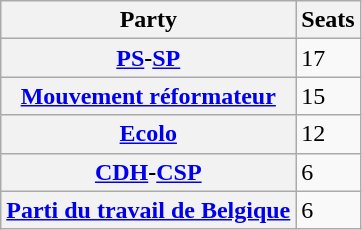<table class="wikitable alternance">
<tr>
<th scope=col>Party</th>
<th scope=col>Seats</th>
</tr>
<tr>
<th scope=row><a href='#'>PS</a>-<a href='#'>SP</a></th>
<td>17</td>
</tr>
<tr>
<th scope=row><a href='#'>Mouvement réformateur</a></th>
<td>15</td>
</tr>
<tr>
<th scope=row><a href='#'>Ecolo</a></th>
<td>12</td>
</tr>
<tr>
<th scope=row><a href='#'>CDH</a>-<a href='#'>CSP</a></th>
<td>6</td>
</tr>
<tr>
<th scope=row><a href='#'>Parti du travail de Belgique</a></th>
<td>6</td>
</tr>
</table>
